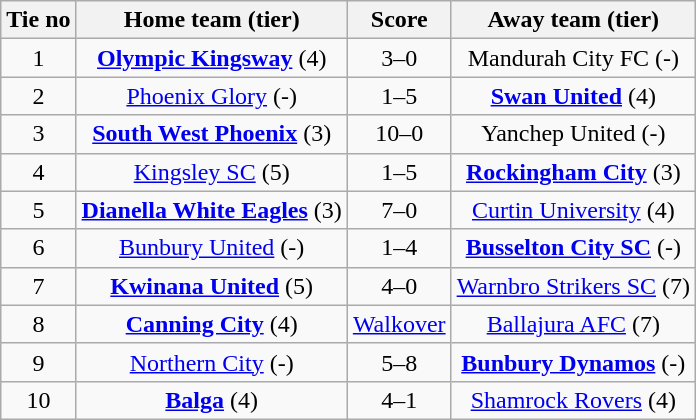<table class="wikitable" style="text-align:center">
<tr>
<th>Tie no</th>
<th>Home team (tier)</th>
<th>Score</th>
<th>Away team (tier)</th>
</tr>
<tr>
<td>1</td>
<td><strong><a href='#'>Olympic Kingsway</a></strong> (4)</td>
<td>3–0</td>
<td>Mandurah City FC (-)</td>
</tr>
<tr>
<td>2</td>
<td><a href='#'> Phoenix Glory</a> (-)</td>
<td>1–5</td>
<td><strong><a href='#'>Swan United</a></strong> (4)</td>
</tr>
<tr>
<td>3</td>
<td><strong><a href='#'>South West Phoenix</a></strong> (3)</td>
<td>10–0</td>
<td>Yanchep United (-)</td>
</tr>
<tr>
<td>4</td>
<td><a href='#'>Kingsley SC</a> (5)</td>
<td>1–5</td>
<td><strong><a href='#'>Rockingham City</a></strong> (3)</td>
</tr>
<tr>
<td>5</td>
<td><strong><a href='#'>Dianella White Eagles</a></strong> (3)</td>
<td>7–0</td>
<td><a href='#'>Curtin University</a> (4)</td>
</tr>
<tr>
<td>6</td>
<td><a href='#'>Bunbury United</a> (-)</td>
<td>1–4</td>
<td><strong><a href='#'>Busselton City SC</a></strong> (-)</td>
</tr>
<tr>
<td>7</td>
<td><strong><a href='#'>Kwinana United</a></strong> (5)</td>
<td>4–0</td>
<td><a href='#'>Warnbro Strikers SC</a> (7)</td>
</tr>
<tr>
<td>8</td>
<td><strong><a href='#'>Canning City</a></strong> (4)</td>
<td><a href='#'>Walkover</a></td>
<td><a href='#'>Ballajura AFC</a> (7)</td>
</tr>
<tr>
<td>9</td>
<td><a href='#'>Northern City</a> (-)</td>
<td>5–8</td>
<td><strong><a href='#'>Bunbury Dynamos</a></strong> (-)</td>
</tr>
<tr>
<td>10</td>
<td><strong><a href='#'>Balga</a></strong> (4)</td>
<td>4–1</td>
<td><a href='#'>Shamrock Rovers</a> (4)</td>
</tr>
</table>
